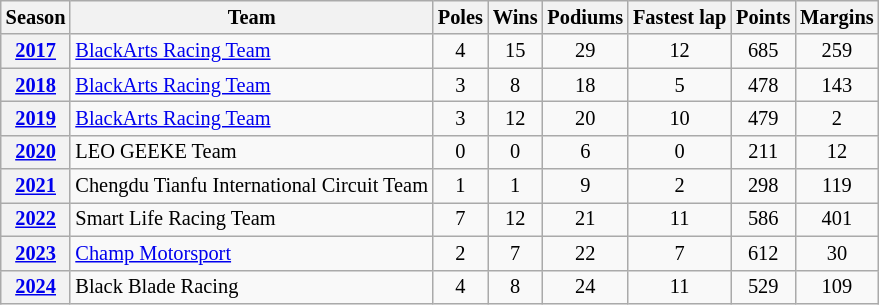<table class="wikitable" style="font-size:85%; text-align:center;">
<tr>
<th>Season</th>
<th>Team</th>
<th>Poles</th>
<th>Wins</th>
<th>Podiums</th>
<th>Fastest lap</th>
<th>Points</th>
<th>Margins</th>
</tr>
<tr>
<th><a href='#'>2017</a></th>
<td align=left> <a href='#'>BlackArts Racing Team</a></td>
<td>4</td>
<td>15</td>
<td>29</td>
<td>12</td>
<td>685</td>
<td>259</td>
</tr>
<tr>
<th><a href='#'>2018</a></th>
<td align=left> <a href='#'>BlackArts Racing Team</a></td>
<td>3</td>
<td>8</td>
<td>18</td>
<td>5</td>
<td>478</td>
<td>143</td>
</tr>
<tr>
<th><a href='#'>2019</a></th>
<td align=left> <a href='#'>BlackArts Racing Team</a></td>
<td>3</td>
<td>12</td>
<td>20</td>
<td>10</td>
<td>479</td>
<td>2</td>
</tr>
<tr>
<th><a href='#'>2020</a></th>
<td align=left> LEO GEEKE Team</td>
<td>0</td>
<td>0</td>
<td>6</td>
<td>0</td>
<td>211</td>
<td>12</td>
</tr>
<tr>
<th><a href='#'>2021</a></th>
<td align=left> Chengdu Tianfu International Circuit Team</td>
<td>1</td>
<td>1</td>
<td>9</td>
<td>2</td>
<td>298</td>
<td>119</td>
</tr>
<tr>
<th><a href='#'>2022</a></th>
<td align=left> Smart Life Racing Team</td>
<td>7</td>
<td>12</td>
<td>21</td>
<td>11</td>
<td>586</td>
<td>401</td>
</tr>
<tr>
<th><a href='#'>2023</a></th>
<td align=left> <a href='#'>Champ Motorsport</a></td>
<td>2</td>
<td>7</td>
<td>22</td>
<td>7</td>
<td>612</td>
<td>30</td>
</tr>
<tr>
<th><a href='#'>2024</a></th>
<td align=left> Black Blade Racing</td>
<td>4</td>
<td>8</td>
<td>24</td>
<td>11</td>
<td>529</td>
<td>109</td>
</tr>
</table>
